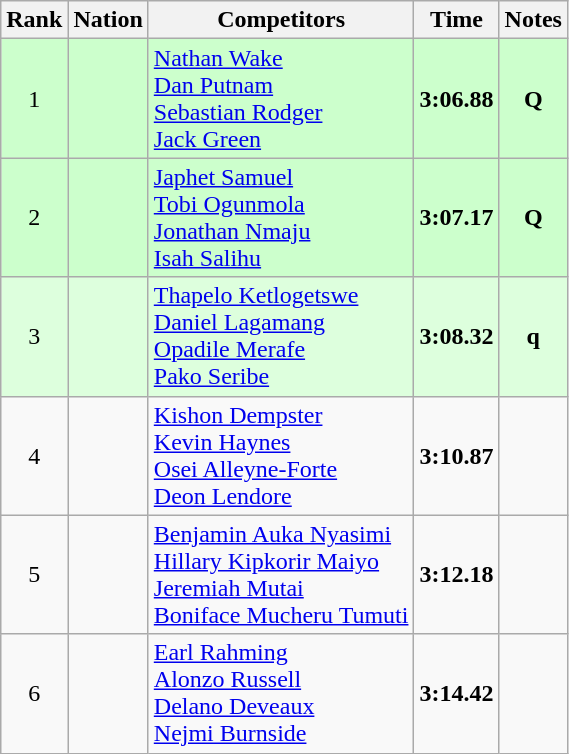<table class="wikitable sortable" style="text-align:center">
<tr>
<th>Rank</th>
<th>Nation</th>
<th>Competitors</th>
<th>Time</th>
<th>Notes</th>
</tr>
<tr bgcolor=ccffcc>
<td>1</td>
<td align=left></td>
<td align=left><a href='#'>Nathan Wake</a><br><a href='#'>Dan Putnam</a><br><a href='#'>Sebastian Rodger</a><br><a href='#'>Jack Green</a></td>
<td><strong>3:06.88</strong></td>
<td><strong>Q</strong></td>
</tr>
<tr bgcolor=ccffcc>
<td>2</td>
<td align=left></td>
<td align=left><a href='#'>Japhet Samuel</a><br><a href='#'>Tobi Ogunmola</a><br><a href='#'>Jonathan Nmaju</a><br><a href='#'>Isah Salihu</a></td>
<td><strong>3:07.17</strong></td>
<td><strong>Q</strong></td>
</tr>
<tr bgcolor=ddffdd>
<td>3</td>
<td align=left></td>
<td align=left><a href='#'>Thapelo Ketlogetswe</a><br><a href='#'>Daniel Lagamang</a><br><a href='#'>Opadile Merafe</a><br><a href='#'>Pako Seribe</a></td>
<td><strong>3:08.32</strong></td>
<td><strong>q</strong></td>
</tr>
<tr>
<td>4</td>
<td align=left></td>
<td align=left><a href='#'>Kishon Dempster</a><br><a href='#'>Kevin Haynes</a><br><a href='#'>Osei Alleyne-Forte</a><br><a href='#'>Deon Lendore</a></td>
<td><strong>3:10.87</strong></td>
<td></td>
</tr>
<tr>
<td>5</td>
<td align=left></td>
<td align=left><a href='#'>Benjamin Auka Nyasimi</a><br><a href='#'>Hillary Kipkorir Maiyo</a><br><a href='#'>Jeremiah Mutai</a><br><a href='#'>Boniface Mucheru Tumuti</a></td>
<td><strong>3:12.18</strong></td>
<td></td>
</tr>
<tr>
<td>6</td>
<td align=left></td>
<td align=left><a href='#'>Earl Rahming</a><br><a href='#'>Alonzo Russell</a><br><a href='#'>Delano Deveaux</a><br><a href='#'>Nejmi Burnside</a></td>
<td><strong>3:14.42</strong></td>
<td></td>
</tr>
</table>
